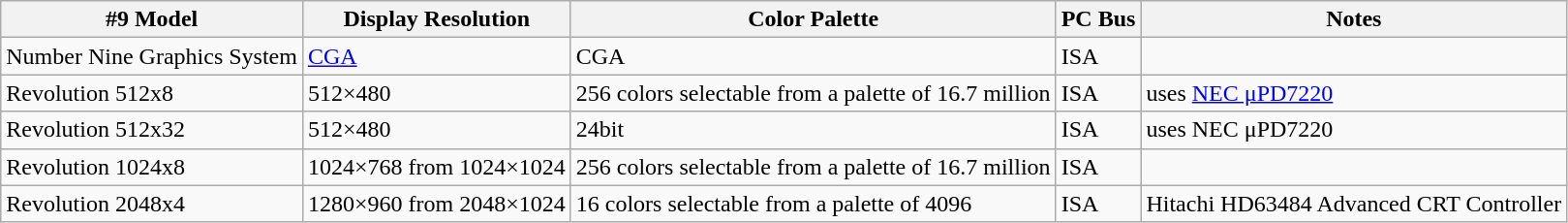<table class="wikitable">
<tr>
<th>#9 Model</th>
<th>Display Resolution</th>
<th>Color Palette</th>
<th>PC Bus</th>
<th>Notes</th>
</tr>
<tr>
<td>Number Nine Graphics System</td>
<td><a href='#'>CGA</a></td>
<td>CGA</td>
<td>ISA</td>
<td></td>
</tr>
<tr>
<td>Revolution 512x8</td>
<td>512×480</td>
<td>256 colors selectable from a palette of 16.7 million</td>
<td>ISA</td>
<td>uses <a href='#'>NEC μPD7220</a></td>
</tr>
<tr>
<td>Revolution 512x32</td>
<td>512×480</td>
<td>24bit</td>
<td>ISA</td>
<td>uses NEC μPD7220</td>
</tr>
<tr>
<td>Revolution 1024x8</td>
<td>1024×768 from 1024×1024</td>
<td>256 colors selectable from a palette of 16.7 million</td>
<td>ISA</td>
<td></td>
</tr>
<tr>
<td>Revolution 2048x4</td>
<td>1280×960 from 2048×1024</td>
<td>16 colors selectable from a palette of 4096</td>
<td>ISA</td>
<td>Hitachi HD63484 Advanced CRT Controller</td>
</tr>
</table>
